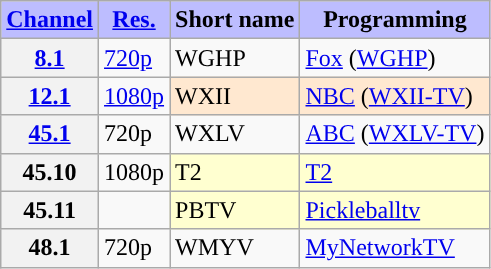<table class="wikitable">
<tr>
<th style="background-color: #bdbdff" scope = "col"><a href='#'>Channel</a></th>
<th style="background-color: #bdbdff" scope = "col"><a href='#'>Res.</a></th>
<th style="background-color: #bdbdff" scope = "col">Short name</th>
<th style="background-color: #bdbdff" scope = "col">Programming</th>
</tr>
<tr>
<th scope = "row"><a href='#'>8.1</a></th>
<td><a href='#'>720p</a></td>
<td>WGHP</td>
<td><a href='#'>Fox</a> (<a href='#'>WGHP</a>)</td>
</tr>
<tr>
<th scope = "row"><a href='#'>12.1</a></th>
<td><a href='#'>1080p</a></td>
<td style="background-color:#ffe8d0">WXII</td>
<td style="background-color:#ffe8d0"><a href='#'>NBC</a> (<a href='#'>WXII-TV</a>) </td>
</tr>
<tr>
<th scope = "row"><a href='#'>45.1</a></th>
<td>720p</td>
<td>WXLV</td>
<td><a href='#'>ABC</a> (<a href='#'>WXLV-TV</a>)</td>
</tr>
<tr>
<th scope = "row">45.10</th>
<td>1080p</td>
<td style="background-color:#ffffd0">T2</td>
<td style="background-color:#ffffd0"><a href='#'>T2</a></td>
</tr>
<tr>
<th scope = "row">45.11</th>
<td></td>
<td style="background-color:#ffffd0">PBTV</td>
<td style="background-color:#ffffd0"><a href='#'>Pickleballtv</a></td>
</tr>
<tr>
<th scope = "row">48.1</th>
<td>720p</td>
<td>WMYV</td>
<td><a href='#'>MyNetworkTV</a></td>
</tr>
</table>
